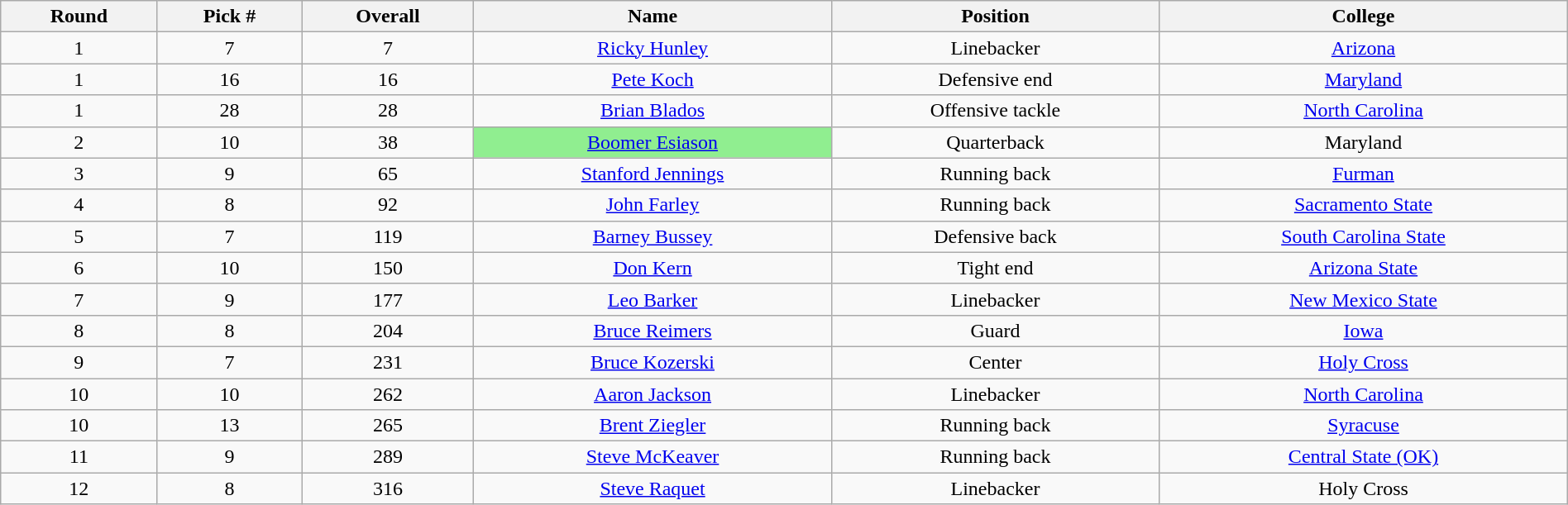<table class="wikitable sortable sortable" style="width: 100%; text-align:center">
<tr>
<th>Round</th>
<th>Pick #</th>
<th>Overall</th>
<th>Name</th>
<th>Position</th>
<th>College</th>
</tr>
<tr>
<td>1</td>
<td>7</td>
<td>7</td>
<td><a href='#'>Ricky Hunley</a></td>
<td>Linebacker</td>
<td><a href='#'>Arizona</a></td>
</tr>
<tr>
<td>1</td>
<td>16</td>
<td>16</td>
<td><a href='#'>Pete Koch</a></td>
<td>Defensive end</td>
<td><a href='#'>Maryland</a></td>
</tr>
<tr>
<td>1</td>
<td>28</td>
<td>28</td>
<td><a href='#'>Brian Blados</a></td>
<td>Offensive tackle</td>
<td><a href='#'>North Carolina</a></td>
</tr>
<tr>
<td>2</td>
<td>10</td>
<td>38</td>
<td bgcolor=lightgreen><a href='#'>Boomer Esiason</a></td>
<td>Quarterback</td>
<td>Maryland</td>
</tr>
<tr>
<td>3</td>
<td>9</td>
<td>65</td>
<td><a href='#'>Stanford Jennings</a></td>
<td>Running back</td>
<td><a href='#'>Furman</a></td>
</tr>
<tr>
<td>4</td>
<td>8</td>
<td>92</td>
<td><a href='#'>John Farley</a></td>
<td>Running back</td>
<td><a href='#'>Sacramento State</a></td>
</tr>
<tr>
<td>5</td>
<td>7</td>
<td>119</td>
<td><a href='#'>Barney Bussey</a></td>
<td>Defensive back</td>
<td><a href='#'>South Carolina State</a></td>
</tr>
<tr>
<td>6</td>
<td>10</td>
<td>150</td>
<td><a href='#'>Don Kern</a></td>
<td>Tight end</td>
<td><a href='#'>Arizona State</a></td>
</tr>
<tr>
<td>7</td>
<td>9</td>
<td>177</td>
<td><a href='#'>Leo Barker</a></td>
<td>Linebacker</td>
<td><a href='#'>New Mexico State</a></td>
</tr>
<tr>
<td>8</td>
<td>8</td>
<td>204</td>
<td><a href='#'>Bruce Reimers</a></td>
<td>Guard</td>
<td><a href='#'>Iowa</a></td>
</tr>
<tr>
<td>9</td>
<td>7</td>
<td>231</td>
<td><a href='#'>Bruce Kozerski</a></td>
<td>Center</td>
<td><a href='#'>Holy Cross</a></td>
</tr>
<tr>
<td>10</td>
<td>10</td>
<td>262</td>
<td><a href='#'>Aaron Jackson</a></td>
<td>Linebacker</td>
<td><a href='#'>North Carolina</a></td>
</tr>
<tr>
<td>10</td>
<td>13</td>
<td>265</td>
<td><a href='#'>Brent Ziegler</a></td>
<td>Running back</td>
<td><a href='#'>Syracuse</a></td>
</tr>
<tr>
<td>11</td>
<td>9</td>
<td>289</td>
<td><a href='#'>Steve McKeaver</a></td>
<td>Running back</td>
<td><a href='#'>Central State (OK)</a></td>
</tr>
<tr>
<td>12</td>
<td>8</td>
<td>316</td>
<td><a href='#'>Steve Raquet</a></td>
<td>Linebacker</td>
<td>Holy Cross</td>
</tr>
</table>
